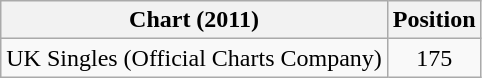<table class="wikitable">
<tr>
<th>Chart (2011)</th>
<th>Position</th>
</tr>
<tr>
<td>UK Singles (Official Charts Company)</td>
<td style="text-align:center;">175</td>
</tr>
</table>
